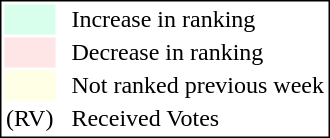<table style="border:1px solid black;">
<tr>
<td style="background:#D8FFEB; width:20px;"></td>
<td> </td>
<td>Increase in ranking</td>
</tr>
<tr>
<td style="background:#FFE6E6; width:20px;"></td>
<td> </td>
<td>Decrease in ranking</td>
</tr>
<tr>
<td style="background:#FFFFE6; width:20px;"></td>
<td> </td>
<td>Not ranked previous week</td>
</tr>
<tr>
<td>(RV)</td>
<td> </td>
<td>Received Votes</td>
</tr>
</table>
